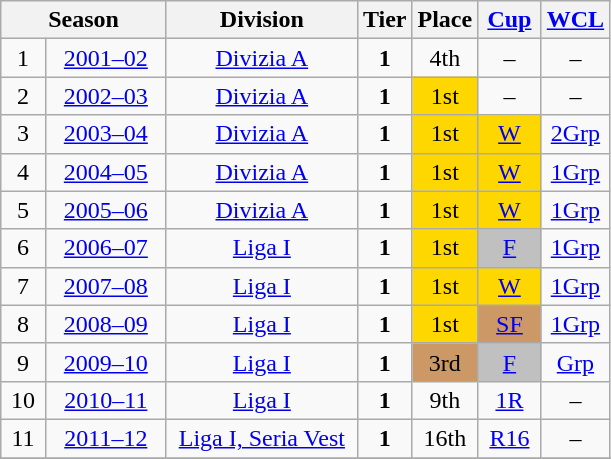<table class="wikitable" style="text-align:center; font-size:100%">
<tr>
<th rowspan=1 colspan=2 style="width: 103px;">Season</th>
<th style="width: 120px;">Division</th>
<th style="width: 25px;">Tier</th>
<th style="width: 35px;">Place</th>
<th style="width: 35px;"><a href='#'>Cup</a></th>
<th style="width: 35px;"><a href='#'>WCL</a></th>
</tr>
<tr>
<td>1</td>
<td><a href='#'>2001–02</a></td>
<td><a href='#'>Divizia A</a></td>
<td><strong>1</strong></td>
<td>4th</td>
<td>–</td>
<td style="width: 35px;">–</td>
</tr>
<tr>
<td>2</td>
<td><a href='#'>2002–03</a></td>
<td><a href='#'>Divizia A</a></td>
<td><strong>1</strong></td>
<td align=center bgcolor=gold>1st</td>
<td>–</td>
<td style="width: 35px;">–</td>
</tr>
<tr>
<td>3</td>
<td><a href='#'>2003–04</a></td>
<td><a href='#'>Divizia A</a></td>
<td><strong>1</strong></td>
<td align=center bgcolor=gold>1st</td>
<td align=center bgcolor=gold><a href='#'>W</a></td>
<td style="width: 35px;"><a href='#'>2Grp</a></td>
</tr>
<tr>
<td>4</td>
<td><a href='#'>2004–05</a></td>
<td><a href='#'>Divizia A</a></td>
<td><strong>1</strong></td>
<td align=center bgcolor=gold>1st</td>
<td align=center bgcolor=gold><a href='#'>W</a></td>
<td style="width: 35px;"><a href='#'>1Grp</a></td>
</tr>
<tr>
<td>5</td>
<td><a href='#'>2005–06</a></td>
<td><a href='#'>Divizia A</a></td>
<td><strong>1</strong></td>
<td align=center bgcolor=gold>1st</td>
<td align=center bgcolor=gold><a href='#'>W</a></td>
<td style="width: 35px;"><a href='#'>1Grp</a></td>
</tr>
<tr>
<td>6</td>
<td><a href='#'>2006–07</a></td>
<td><a href='#'>Liga I</a></td>
<td><strong>1</strong></td>
<td align=center bgcolor=gold>1st</td>
<td align=center bgcolor=silver><a href='#'>F</a></td>
<td style="width: 35px;"><a href='#'>1Grp</a></td>
</tr>
<tr>
<td>7</td>
<td><a href='#'>2007–08</a></td>
<td><a href='#'>Liga I</a></td>
<td><strong>1</strong></td>
<td align=center bgcolor=gold>1st</td>
<td align=center bgcolor=gold><a href='#'>W</a></td>
<td style="width: 35px;"><a href='#'>1Grp</a></td>
</tr>
<tr>
<td>8</td>
<td><a href='#'>2008–09</a></td>
<td><a href='#'>Liga I</a></td>
<td><strong>1</strong></td>
<td align=center bgcolor=gold>1st</td>
<td align=center bgcolor=CC9966><a href='#'>SF</a></td>
<td style="width: 35px;"><a href='#'>1Grp</a></td>
</tr>
<tr>
<td>9</td>
<td><a href='#'>2009–10</a></td>
<td><a href='#'>Liga I</a></td>
<td><strong>1</strong></td>
<td align=center bgcolor=CC9966>3rd</td>
<td align=center bgcolor=silver><a href='#'>F</a></td>
<td style="width: 35px;"><a href='#'>Grp</a></td>
</tr>
<tr>
<td>10</td>
<td><a href='#'>2010–11</a></td>
<td><a href='#'>Liga I</a></td>
<td><strong>1</strong></td>
<td>9th</td>
<td><a href='#'>1R</a></td>
<td style="width: 35px;">–</td>
</tr>
<tr>
<td>11</td>
<td><a href='#'>2011–12</a></td>
<td><a href='#'>Liga I, Seria Vest</a></td>
<td><strong>1</strong></td>
<td>16th</td>
<td><a href='#'>R16</a></td>
<td style="width: 35px;">–</td>
</tr>
<tr>
</tr>
</table>
